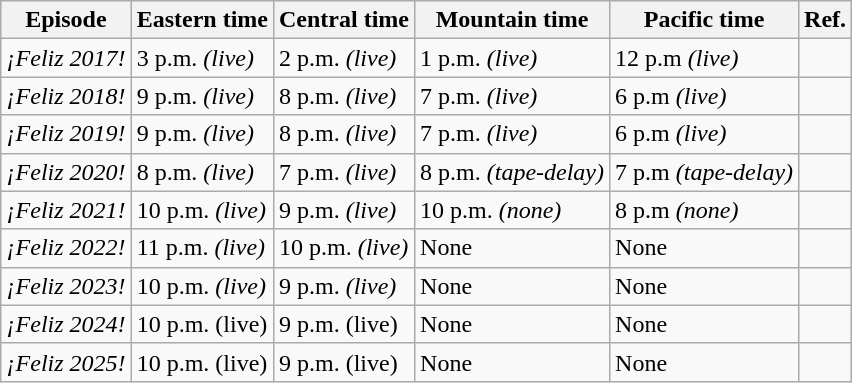<table class="wikitable">
<tr>
<th>Episode</th>
<th>Eastern time</th>
<th>Central time</th>
<th>Mountain time</th>
<th>Pacific time</th>
<th>Ref.</th>
</tr>
<tr>
<td><em>¡Feliz 2017!</em></td>
<td>3 p.m. <em>(live)</em></td>
<td>2 p.m. <em>(live)</em></td>
<td>1 p.m. <em>(live)</em></td>
<td>12 p.m <em>(live)</em></td>
<td></td>
</tr>
<tr>
<td><em>¡Feliz 2018!</em></td>
<td>9 p.m. <em>(live)</em></td>
<td>8 p.m. <em>(live)</em></td>
<td>7 p.m. <em>(live)</em></td>
<td>6 p.m <em>(live)</em></td>
<td></td>
</tr>
<tr>
<td><em>¡Feliz 2019!</em></td>
<td>9 p.m. <em>(live)</em></td>
<td>8 p.m. <em>(live)</em></td>
<td>7 p.m. <em>(live)</em></td>
<td>6 p.m <em>(live)</em></td>
<td></td>
</tr>
<tr>
<td><em>¡Feliz 2020!</em></td>
<td>8 p.m. <em>(live)</em></td>
<td>7 p.m. <em>(live)</em></td>
<td>8 p.m. <em>(tape-delay)</em></td>
<td>7 p.m <em>(tape-delay)</em></td>
<td></td>
</tr>
<tr>
<td><em>¡Feliz 2021!</em></td>
<td>10 p.m. <em>(live)</em></td>
<td>9 p.m. <em>(live)</em></td>
<td>10 p.m. <em>(none)</em></td>
<td>8 p.m <em>(none)</em></td>
<td></td>
</tr>
<tr>
<td><em>¡Feliz 2022!</em></td>
<td>11 p.m. <em>(live)</em></td>
<td>10 p.m. <em>(live)</em></td>
<td>None</td>
<td>None</td>
<td></td>
</tr>
<tr>
<td><em>¡Feliz 2023!</em></td>
<td>10 p.m. <em>(live)</em></td>
<td>9 p.m. <em>(live)</em></td>
<td>None</td>
<td>None</td>
<td></td>
</tr>
<tr>
<td><em>¡Feliz 2024!</em></td>
<td>10 p.m. (live)</td>
<td>9 p.m. (live)</td>
<td>None</td>
<td>None</td>
<td></td>
</tr>
<tr>
<td><em>¡Feliz 2025!</em></td>
<td>10 p.m. (live)</td>
<td>9 p.m. (live)</td>
<td>None</td>
<td>None</td>
<td></td>
</tr>
</table>
